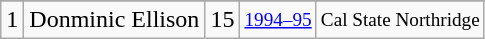<table class="wikitable">
<tr>
</tr>
<tr>
<td>1</td>
<td>Donminic Ellison</td>
<td>15</td>
<td style="font-size:80%;"><a href='#'>1994–95</a></td>
<td style="font-size:80%;">Cal State Northridge</td>
</tr>
</table>
